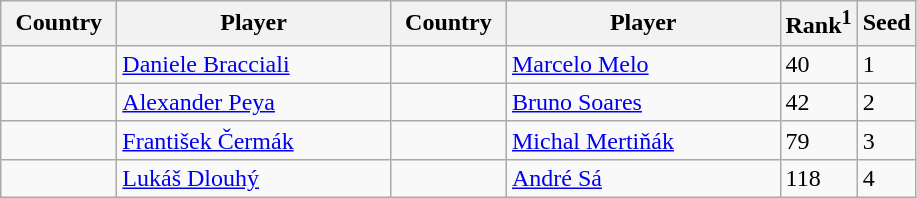<table class="sortable wikitable">
<tr>
<th width="70">Country</th>
<th width="175">Player</th>
<th width="70">Country</th>
<th width="175">Player</th>
<th>Rank<sup>1</sup></th>
<th>Seed</th>
</tr>
<tr>
<td></td>
<td><a href='#'>Daniele Bracciali</a></td>
<td></td>
<td><a href='#'>Marcelo Melo</a></td>
<td>40</td>
<td>1</td>
</tr>
<tr>
<td></td>
<td><a href='#'>Alexander Peya</a></td>
<td></td>
<td><a href='#'>Bruno Soares</a></td>
<td>42</td>
<td>2</td>
</tr>
<tr>
<td></td>
<td><a href='#'>František Čermák</a></td>
<td></td>
<td><a href='#'>Michal Mertiňák</a></td>
<td>79</td>
<td>3</td>
</tr>
<tr>
<td></td>
<td><a href='#'>Lukáš Dlouhý</a></td>
<td></td>
<td><a href='#'>André Sá</a></td>
<td>118</td>
<td>4</td>
</tr>
</table>
